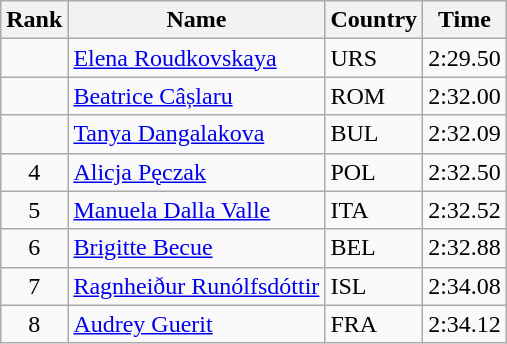<table class="wikitable">
<tr>
<th>Rank</th>
<th>Name</th>
<th>Country</th>
<th>Time</th>
</tr>
<tr>
<td align="center"></td>
<td><a href='#'>Elena Roudkovskaya</a></td>
<td> URS</td>
<td align="center">2:29.50</td>
</tr>
<tr>
<td align="center"></td>
<td><a href='#'>Beatrice Câșlaru</a></td>
<td> ROM</td>
<td align="center">2:32.00</td>
</tr>
<tr>
<td align="center"></td>
<td><a href='#'>Tanya Dangalakova</a></td>
<td> BUL</td>
<td align="center">2:32.09</td>
</tr>
<tr>
<td align="center">4</td>
<td><a href='#'>Alicja Pęczak</a></td>
<td> POL</td>
<td align="center">2:32.50</td>
</tr>
<tr>
<td align="center">5</td>
<td><a href='#'>Manuela Dalla Valle</a></td>
<td> ITA</td>
<td align="center">2:32.52</td>
</tr>
<tr>
<td align="center">6</td>
<td><a href='#'>Brigitte Becue</a></td>
<td> BEL</td>
<td align="center">2:32.88</td>
</tr>
<tr>
<td align="center">7</td>
<td><a href='#'>Ragnheiður Runólfsdóttir</a></td>
<td> ISL</td>
<td align="center">2:34.08</td>
</tr>
<tr>
<td align="center">8</td>
<td><a href='#'>Audrey Guerit</a></td>
<td> FRA</td>
<td align="center">2:34.12</td>
</tr>
</table>
